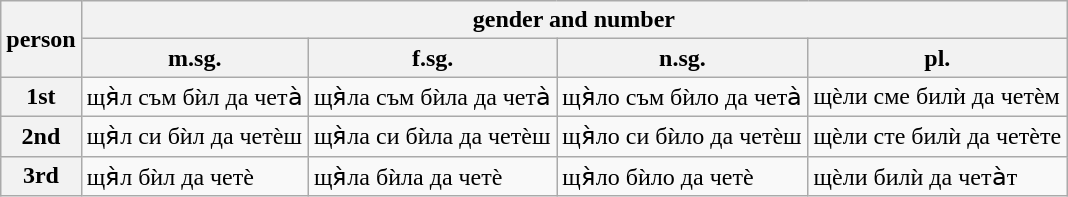<table class="wikitable">
<tr>
<th rowspan="2">person</th>
<th colspan="4">gender and number</th>
</tr>
<tr>
<th>m.sg.</th>
<th>f.sg.</th>
<th>n.sg.</th>
<th>pl.</th>
</tr>
<tr>
<th>1st</th>
<td>щя̀л съм бѝл да чета̀</td>
<td>щя̀ла съм бѝла да чета̀</td>
<td>щя̀ло съм бѝло да чета̀</td>
<td>щѐли сме билѝ да четѐм</td>
</tr>
<tr>
<th>2nd</th>
<td>щя̀л си бѝл да четѐш</td>
<td>щя̀ла си бѝла да четѐш</td>
<td>щя̀ло си бѝло да четѐш</td>
<td>щѐли сте билѝ да четѐте</td>
</tr>
<tr>
<th>3rd</th>
<td>щя̀л бѝл да четѐ</td>
<td>щя̀ла бѝла да четѐ</td>
<td>щя̀ло бѝло да четѐ</td>
<td>щѐли билѝ да чета̀т</td>
</tr>
</table>
